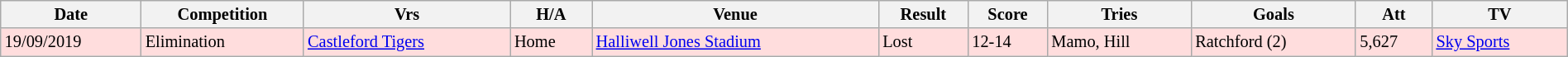<table class="wikitable" style="font-size:85%;" width="100%">
<tr>
<th>Date</th>
<th>Competition</th>
<th>Vrs</th>
<th>H/A</th>
<th>Venue</th>
<th>Result</th>
<th>Score</th>
<th>Tries</th>
<th>Goals</th>
<th>Att</th>
<th>TV</th>
</tr>
<tr style="background:#ffdddd;" width=20 | >
<td>19/09/2019</td>
<td>Elimination</td>
<td> <a href='#'>Castleford Tigers</a></td>
<td>Home</td>
<td><a href='#'>Halliwell Jones Stadium</a></td>
<td>Lost</td>
<td>12-14</td>
<td>Mamo, Hill</td>
<td>Ratchford (2)</td>
<td>5,627</td>
<td><a href='#'>Sky Sports</a></td>
</tr>
</table>
